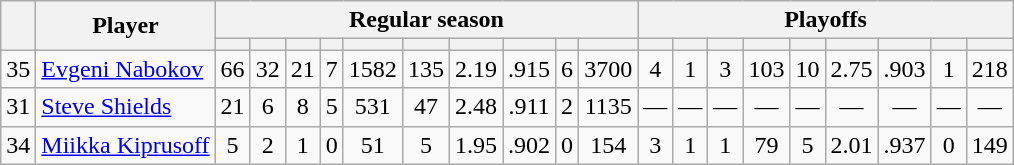<table class="wikitable plainrowheaders" style="text-align:center;">
<tr>
<th scope="col" rowspan="2"></th>
<th scope="col" rowspan="2">Player</th>
<th scope=colgroup colspan=10>Regular season</th>
<th scope=colgroup colspan=9>Playoffs</th>
</tr>
<tr>
<th scope="col"></th>
<th scope="col"></th>
<th scope="col"></th>
<th scope="col"></th>
<th scope="col"></th>
<th scope="col"></th>
<th scope="col"></th>
<th scope="col"></th>
<th scope="col"></th>
<th scope="col"></th>
<th scope="col"></th>
<th scope="col"></th>
<th scope="col"></th>
<th scope="col"></th>
<th scope="col"></th>
<th scope="col"></th>
<th scope="col"></th>
<th scope="col"></th>
<th scope="col"></th>
</tr>
<tr>
<td scope="row">35</td>
<td align="left"><a href='#'>Evgeni Nabokov</a></td>
<td>66</td>
<td>32</td>
<td>21</td>
<td>7</td>
<td>1582</td>
<td>135</td>
<td>2.19</td>
<td>.915</td>
<td>6</td>
<td>3700</td>
<td>4</td>
<td>1</td>
<td>3</td>
<td>103</td>
<td>10</td>
<td>2.75</td>
<td>.903</td>
<td>1</td>
<td>218</td>
</tr>
<tr>
<td scope="row">31</td>
<td align="left"><a href='#'>Steve Shields</a></td>
<td>21</td>
<td>6</td>
<td>8</td>
<td>5</td>
<td>531</td>
<td>47</td>
<td>2.48</td>
<td>.911</td>
<td>2</td>
<td>1135</td>
<td>—</td>
<td>—</td>
<td>—</td>
<td>—</td>
<td>—</td>
<td>—</td>
<td>—</td>
<td>—</td>
<td>—</td>
</tr>
<tr>
<td scope="row">34</td>
<td align="left"><a href='#'>Miikka Kiprusoff</a></td>
<td>5</td>
<td>2</td>
<td>1</td>
<td>0</td>
<td>51</td>
<td>5</td>
<td>1.95</td>
<td>.902</td>
<td>0</td>
<td>154</td>
<td>3</td>
<td>1</td>
<td>1</td>
<td>79</td>
<td>5</td>
<td>2.01</td>
<td>.937</td>
<td>0</td>
<td>149</td>
</tr>
</table>
